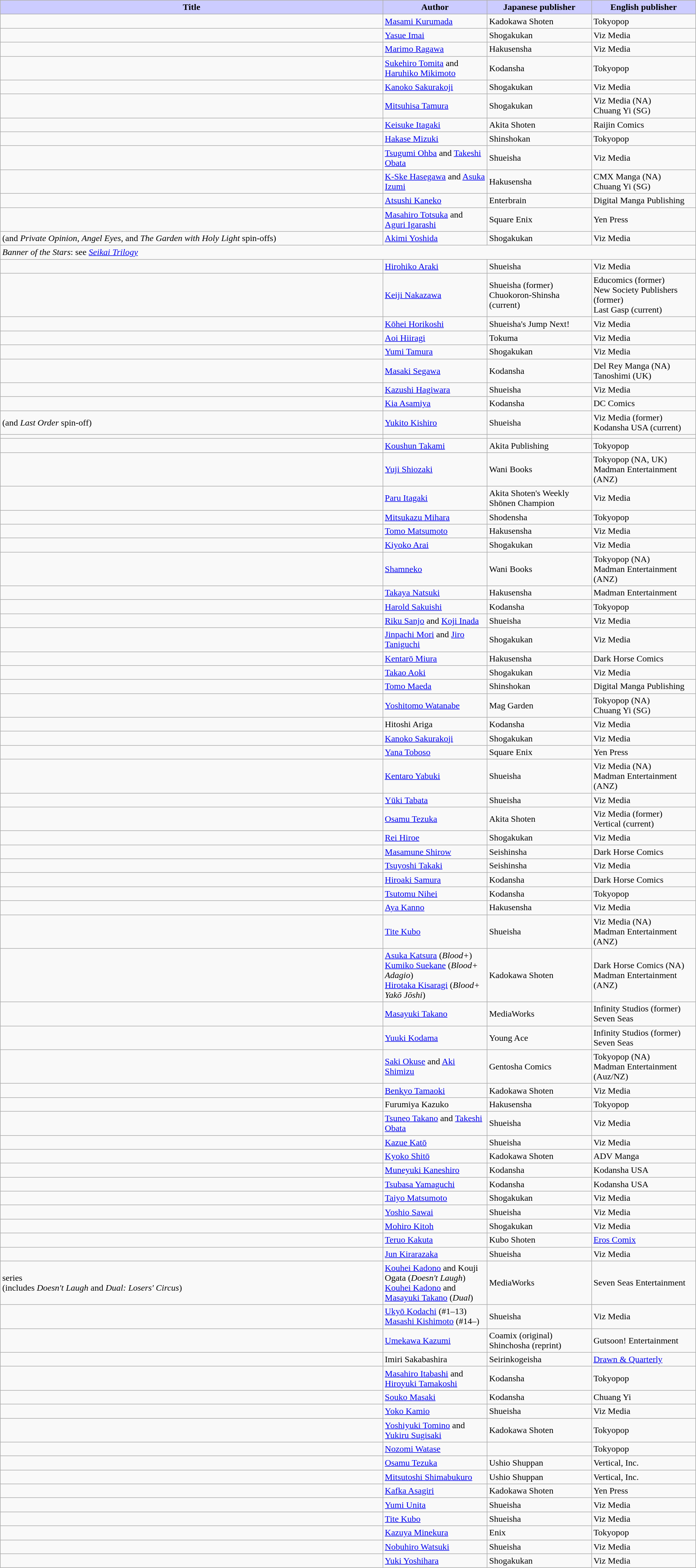<table class="wikitable" style="width: 100%;">
<tr>
<th style="background: #ccf;">Title</th>
<th style="background: #ccf; width: 15%;">Author</th>
<th style="background: #ccf; width: 15%;">Japanese publisher</th>
<th style="background: #ccf; width: 15%;">English publisher</th>
</tr>
<tr>
<td></td>
<td><a href='#'>Masami Kurumada</a></td>
<td>Kadokawa Shoten</td>
<td>Tokyopop</td>
</tr>
<tr>
<td></td>
<td><a href='#'>Yasue Imai</a></td>
<td>Shogakukan</td>
<td>Viz Media</td>
</tr>
<tr>
<td></td>
<td><a href='#'>Marimo Ragawa</a></td>
<td>Hakusensha</td>
<td>Viz Media</td>
</tr>
<tr>
<td></td>
<td><a href='#'>Sukehiro Tomita</a> and <a href='#'>Haruhiko Mikimoto</a></td>
<td>Kodansha</td>
<td>Tokyopop</td>
</tr>
<tr>
<td></td>
<td><a href='#'>Kanoko Sakurakoji</a></td>
<td>Shogakukan</td>
<td>Viz Media</td>
</tr>
<tr>
<td></td>
<td><a href='#'>Mitsuhisa Tamura</a></td>
<td>Shogakukan</td>
<td>Viz Media (NA) <br> Chuang Yi (SG)</td>
</tr>
<tr>
<td></td>
<td><a href='#'>Keisuke Itagaki</a></td>
<td>Akita Shoten</td>
<td>Raijin Comics</td>
</tr>
<tr>
<td></td>
<td><a href='#'>Hakase Mizuki</a></td>
<td>Shinshokan</td>
<td>Tokyopop</td>
</tr>
<tr>
<td></td>
<td><a href='#'>Tsugumi Ohba</a> and <a href='#'>Takeshi Obata</a></td>
<td>Shueisha</td>
<td>Viz Media</td>
</tr>
<tr>
<td></td>
<td><a href='#'>K-Ske Hasegawa</a> and <a href='#'>Asuka Izumi</a></td>
<td>Hakusensha</td>
<td>CMX Manga (NA) <br> Chuang Yi (SG)</td>
</tr>
<tr>
<td></td>
<td><a href='#'>Atsushi Kaneko</a></td>
<td>Enterbrain</td>
<td>Digital Manga Publishing</td>
</tr>
<tr>
<td></td>
<td><a href='#'>Masahiro Totsuka</a> and <a href='#'>Aguri Igarashi</a></td>
<td>Square Enix</td>
<td>Yen Press</td>
</tr>
<tr>
<td> <div>(and <em>Private Opinion</em>, <em>Angel Eyes</em>, and <em>The Garden with Holy Light</em> spin-offs)</div></td>
<td><a href='#'>Akimi Yoshida</a></td>
<td>Shogakukan</td>
<td>Viz Media</td>
</tr>
<tr>
<td colspan="4"><em>Banner of the Stars</em>: see <em><a href='#'>Seikai Trilogy</a></em></td>
</tr>
<tr>
<td></td>
<td><a href='#'>Hirohiko Araki</a></td>
<td>Shueisha</td>
<td>Viz Media</td>
</tr>
<tr>
<td></td>
<td><a href='#'>Keiji Nakazawa</a></td>
<td>Shueisha (former) <br> Chuokoron-Shinsha (current)</td>
<td>Educomics (former) <br> New Society Publishers (former) <br> Last Gasp (current)</td>
</tr>
<tr>
<td></td>
<td><a href='#'>Kōhei Horikoshi</a></td>
<td>Shueisha's Jump Next!</td>
<td>Viz Media</td>
</tr>
<tr>
<td></td>
<td><a href='#'>Aoi Hiiragi</a></td>
<td>Tokuma</td>
<td>Viz Media</td>
</tr>
<tr>
<td></td>
<td><a href='#'>Yumi Tamura</a></td>
<td>Shogakukan</td>
<td>Viz Media</td>
</tr>
<tr>
<td></td>
<td><a href='#'>Masaki Segawa</a></td>
<td>Kodansha</td>
<td>Del Rey Manga (NA) <br> Tanoshimi (UK)</td>
</tr>
<tr>
<td></td>
<td><a href='#'>Kazushi Hagiwara</a></td>
<td>Shueisha</td>
<td>Viz Media</td>
</tr>
<tr>
<td></td>
<td><a href='#'>Kia Asamiya</a></td>
<td>Kodansha</td>
<td>DC Comics</td>
</tr>
<tr>
<td> <div>(and <em>Last Order</em> spin-off)</div></td>
<td><a href='#'>Yukito Kishiro</a></td>
<td>Shueisha</td>
<td>Viz Media (former)<br>Kodansha USA (current)</td>
</tr>
<tr>
<td></td>
<td></td>
<td></td>
<td></td>
</tr>
<tr>
<td></td>
<td><a href='#'>Koushun Takami</a></td>
<td>Akita Publishing</td>
<td>Tokyopop</td>
</tr>
<tr>
<td></td>
<td><a href='#'>Yuji Shiozaki</a></td>
<td>Wani Books</td>
<td>Tokyopop (NA, UK) <br> Madman Entertainment (ANZ)</td>
</tr>
<tr>
<td></td>
<td><a href='#'>Paru Itagaki</a></td>
<td>Akita Shoten's Weekly Shōnen Champion</td>
<td>Viz Media</td>
</tr>
<tr>
<td></td>
<td><a href='#'>Mitsukazu Mihara</a></td>
<td>Shodensha</td>
<td>Tokyopop</td>
</tr>
<tr>
<td></td>
<td><a href='#'>Tomo Matsumoto</a></td>
<td>Hakusensha</td>
<td>Viz Media</td>
</tr>
<tr>
<td></td>
<td><a href='#'>Kiyoko Arai</a></td>
<td>Shogakukan</td>
<td>Viz Media</td>
</tr>
<tr>
<td></td>
<td><a href='#'>Shamneko</a></td>
<td>Wani Books</td>
<td>Tokyopop (NA) <br> Madman Entertainment (ANZ)</td>
</tr>
<tr>
<td></td>
<td><a href='#'>Takaya Natsuki</a></td>
<td>Hakusensha</td>
<td>Madman Entertainment</td>
</tr>
<tr>
<td></td>
<td><a href='#'>Harold Sakuishi</a></td>
<td>Kodansha</td>
<td>Tokyopop</td>
</tr>
<tr>
<td></td>
<td><a href='#'>Riku Sanjo</a> and <a href='#'>Koji Inada</a></td>
<td>Shueisha</td>
<td>Viz Media</td>
</tr>
<tr>
<td></td>
<td><a href='#'>Jinpachi Mori</a> and <a href='#'>Jiro Taniguchi</a></td>
<td>Shogakukan</td>
<td>Viz Media</td>
</tr>
<tr>
<td></td>
<td><a href='#'>Kentarō Miura</a></td>
<td>Hakusensha</td>
<td>Dark Horse Comics</td>
</tr>
<tr>
<td></td>
<td><a href='#'>Takao Aoki</a></td>
<td>Shogakukan</td>
<td>Viz Media</td>
</tr>
<tr>
<td></td>
<td><a href='#'>Tomo Maeda</a></td>
<td>Shinshokan</td>
<td>Digital Manga Publishing</td>
</tr>
<tr>
<td></td>
<td><a href='#'>Yoshitomo Watanabe</a></td>
<td>Mag Garden</td>
<td>Tokyopop (NA) <br> Chuang Yi (SG)</td>
</tr>
<tr>
<td></td>
<td>Hitoshi Ariga</td>
<td>Kodansha</td>
<td>Viz Media</td>
</tr>
<tr>
<td></td>
<td><a href='#'>Kanoko Sakurakoji</a></td>
<td>Shogakukan</td>
<td>Viz Media</td>
</tr>
<tr>
<td></td>
<td><a href='#'>Yana Toboso</a></td>
<td>Square Enix</td>
<td>Yen Press</td>
</tr>
<tr>
<td></td>
<td><a href='#'>Kentaro Yabuki</a></td>
<td>Shueisha</td>
<td>Viz Media (NA) <br> Madman Entertainment (ANZ)</td>
</tr>
<tr>
<td></td>
<td><a href='#'>Yūki Tabata</a></td>
<td>Shueisha</td>
<td>Viz Media</td>
</tr>
<tr>
<td></td>
<td><a href='#'>Osamu Tezuka</a></td>
<td>Akita Shoten</td>
<td>Viz Media (former) <br> Vertical (current)</td>
</tr>
<tr>
<td></td>
<td><a href='#'>Rei Hiroe</a></td>
<td>Shogakukan</td>
<td>Viz Media</td>
</tr>
<tr>
<td></td>
<td><a href='#'>Masamune Shirow</a></td>
<td>Seishinsha</td>
<td>Dark Horse Comics</td>
</tr>
<tr>
<td></td>
<td><a href='#'>Tsuyoshi Takaki</a></td>
<td>Seishinsha</td>
<td>Viz Media</td>
</tr>
<tr>
<td></td>
<td><a href='#'>Hiroaki Samura</a></td>
<td>Kodansha</td>
<td>Dark Horse Comics</td>
</tr>
<tr>
<td></td>
<td><a href='#'>Tsutomu Nihei</a></td>
<td>Kodansha</td>
<td>Tokyopop</td>
</tr>
<tr>
<td></td>
<td><a href='#'>Aya Kanno</a></td>
<td>Hakusensha</td>
<td>Viz Media</td>
</tr>
<tr>
<td></td>
<td><a href='#'>Tite Kubo</a></td>
<td>Shueisha</td>
<td>Viz Media (NA) <br> Madman Entertainment (ANZ)</td>
</tr>
<tr>
<td></td>
<td><a href='#'>Asuka Katsura</a> (<em>Blood+</em>) <br> <a href='#'>Kumiko Suekane</a> (<em>Blood+ Adagio</em>) <br> <a href='#'>Hirotaka Kisaragi</a> (<em>Blood+ Yakō Jōshi</em>)</td>
<td>Kadokawa Shoten</td>
<td>Dark Horse Comics (NA) <br> Madman Entertainment (ANZ)</td>
</tr>
<tr>
<td></td>
<td><a href='#'>Masayuki Takano</a></td>
<td>MediaWorks</td>
<td>Infinity Studios (former) <br> Seven Seas</td>
</tr>
<tr>
<td></td>
<td><a href='#'>Yuuki Kodama</a></td>
<td>Young Ace</td>
<td>Infinity Studios (former) <br> Seven Seas</td>
</tr>
<tr>
<td></td>
<td><a href='#'>Saki Okuse</a> and <a href='#'>Aki Shimizu</a></td>
<td>Gentosha Comics</td>
<td>Tokyopop (NA) <br> Madman Entertainment (Auz/NZ)</td>
</tr>
<tr>
<td></td>
<td><a href='#'>Benkyo Tamaoki</a></td>
<td>Kadokawa Shoten</td>
<td>Viz Media</td>
</tr>
<tr>
<td></td>
<td>Furumiya Kazuko</td>
<td>Hakusensha</td>
<td>Tokyopop</td>
</tr>
<tr>
<td></td>
<td><a href='#'>Tsuneo Takano</a> and <a href='#'>Takeshi Obata</a></td>
<td>Shueisha</td>
<td>Viz Media</td>
</tr>
<tr>
<td></td>
<td><a href='#'>Kazue Katō</a></td>
<td>Shueisha</td>
<td>Viz Media</td>
</tr>
<tr>
<td></td>
<td><a href='#'>Kyoko Shitō</a></td>
<td>Kadokawa Shoten</td>
<td>ADV Manga</td>
</tr>
<tr>
<td></td>
<td><a href='#'>Muneyuki Kaneshiro</a></td>
<td>Kodansha</td>
<td>Kodansha USA</td>
</tr>
<tr>
<td></td>
<td><a href='#'>Tsubasa Yamaguchi</a></td>
<td>Kodansha</td>
<td>Kodansha USA</td>
</tr>
<tr>
<td></td>
<td><a href='#'>Taiyo Matsumoto</a></td>
<td>Shogakukan</td>
<td>Viz Media</td>
</tr>
<tr>
<td></td>
<td><a href='#'>Yoshio Sawai</a></td>
<td>Shueisha</td>
<td>Viz Media</td>
</tr>
<tr>
<td></td>
<td><a href='#'>Mohiro Kitoh</a></td>
<td>Shogakukan</td>
<td>Viz Media</td>
</tr>
<tr>
<td></td>
<td><a href='#'>Teruo Kakuta</a></td>
<td>Kubo Shoten</td>
<td><a href='#'>Eros Comix</a></td>
</tr>
<tr>
<td></td>
<td><a href='#'>Jun Kirarazaka</a></td>
<td>Shueisha</td>
<td>Viz Media</td>
</tr>
<tr>
<td> series <div>(includes <em>Doesn't Laugh</em> and <em>Dual: Losers' Circus</em>)</div></td>
<td><a href='#'>Kouhei Kadono</a> and Kouji Ogata (<em>Doesn't Laugh</em>) <br> <a href='#'>Kouhei Kadono</a> and <a href='#'>Masayuki Takano</a> (<em>Dual</em>)</td>
<td>MediaWorks</td>
<td>Seven Seas Entertainment</td>
</tr>
<tr>
<td></td>
<td><a href='#'>Ukyō Kodachi</a> (#1–13) <a href='#'>Masashi Kishimoto</a> (#14–)</td>
<td>Shueisha</td>
<td>Viz Media</td>
</tr>
<tr>
<td></td>
<td><a href='#'>Umekawa Kazumi</a></td>
<td>Coamix (original) <br> Shinchosha (reprint)</td>
<td>Gutsoon! Entertainment</td>
</tr>
<tr>
<td></td>
<td>Imiri Sakabashira</td>
<td>Seirinkogeisha</td>
<td><a href='#'>Drawn & Quarterly</a></td>
</tr>
<tr>
<td></td>
<td><a href='#'>Masahiro Itabashi</a> and <a href='#'>Hiroyuki Tamakoshi</a></td>
<td>Kodansha</td>
<td>Tokyopop</td>
</tr>
<tr>
<td></td>
<td><a href='#'>Souko Masaki</a></td>
<td>Kodansha</td>
<td>Chuang Yi</td>
</tr>
<tr>
<td></td>
<td><a href='#'>Yoko Kamio</a></td>
<td>Shueisha</td>
<td>Viz Media</td>
</tr>
<tr>
<td></td>
<td><a href='#'>Yoshiyuki Tomino</a> and <a href='#'>Yukiru Sugisaki</a></td>
<td>Kadokawa Shoten</td>
<td>Tokyopop</td>
</tr>
<tr>
<td></td>
<td><a href='#'>Nozomi Watase</a></td>
<td></td>
<td>Tokyopop</td>
</tr>
<tr>
<td></td>
<td><a href='#'>Osamu Tezuka</a></td>
<td>Ushio Shuppan</td>
<td>Vertical, Inc.</td>
</tr>
<tr>
<td></td>
<td><a href='#'>Mitsutoshi Shimabukuro</a></td>
<td>Ushio Shuppan</td>
<td>Vertical, Inc.</td>
</tr>
<tr>
<td></td>
<td><a href='#'>Kafka Asagiri</a></td>
<td>Kadokawa Shoten</td>
<td>Yen Press</td>
</tr>
<tr>
<td></td>
<td><a href='#'>Yumi Unita</a></td>
<td>Shueisha</td>
<td>Viz Media</td>
</tr>
<tr>
<td></td>
<td><a href='#'>Tite Kubo</a></td>
<td>Shueisha</td>
<td>Viz Media</td>
</tr>
<tr>
<td></td>
<td><a href='#'>Kazuya Minekura</a></td>
<td>Enix</td>
<td>Tokyopop</td>
</tr>
<tr>
<td></td>
<td><a href='#'>Nobuhiro Watsuki</a></td>
<td>Shueisha</td>
<td>Viz Media</td>
</tr>
<tr>
<td></td>
<td><a href='#'>Yuki Yoshihara</a></td>
<td>Shogakukan</td>
<td>Viz Media</td>
</tr>
</table>
